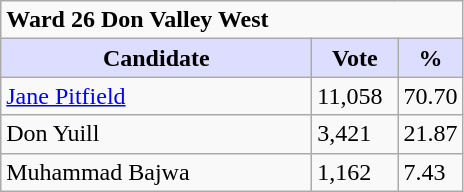<table class="wikitable plainrowheaders">
<tr>
<td colspan="3"><strong>Ward 26 Don Valley West</strong></td>
</tr>
<tr>
<th style="background:#ddf; width:200px;">Candidate</th>
<th style="background:#ddf; width:50px;">Vote</th>
<th style="background:#ddf; width:30px;">%</th>
</tr>
<tr>
<td><a href='#'>Jane Pitfield</a></td>
<td>11,058</td>
<td>70.70</td>
</tr>
<tr>
<td>Don Yuill</td>
<td>3,421</td>
<td>21.87</td>
</tr>
<tr>
<td>Muhammad Bajwa</td>
<td>1,162</td>
<td>7.43</td>
</tr>
</table>
